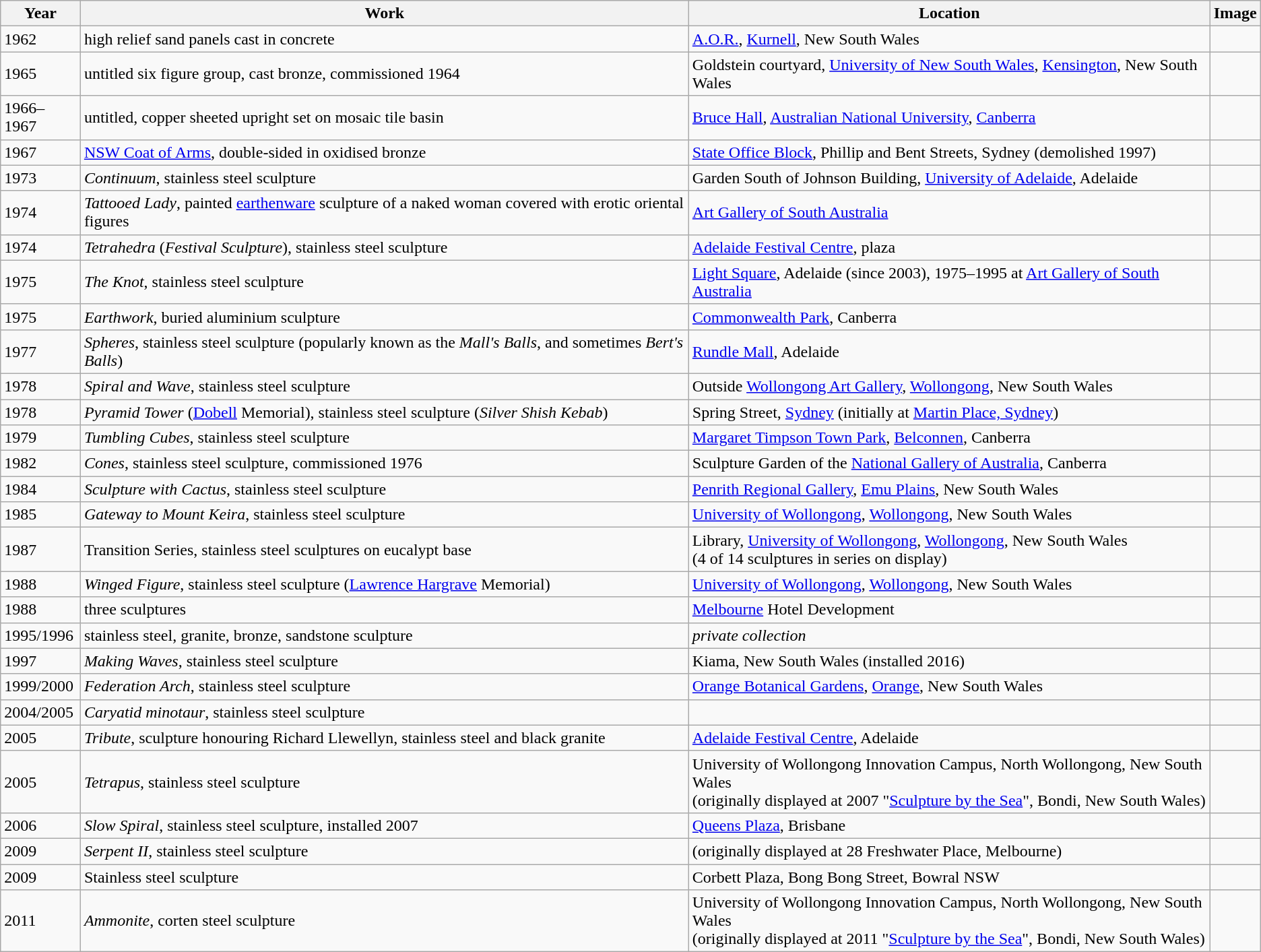<table class="wikitable sortable" border="1">
<tr>
<th>Year</th>
<th>Work</th>
<th>Location</th>
<th>Image</th>
</tr>
<tr>
<td>1962</td>
<td>high relief sand panels cast in concrete</td>
<td><a href='#'>A.O.R.</a>, <a href='#'>Kurnell</a>, New South Wales</td>
<td></td>
</tr>
<tr>
<td>1965</td>
<td>untitled six figure group, cast bronze, commissioned 1964</td>
<td>Goldstein courtyard, <a href='#'>University of New South Wales</a>, <a href='#'>Kensington</a>, New South Wales</td>
<td></td>
</tr>
<tr>
<td>1966–1967</td>
<td>untitled, copper sheeted upright set on mosaic tile basin</td>
<td><a href='#'>Bruce Hall</a>, <a href='#'>Australian National University</a>, <a href='#'>Canberra</a></td>
<td></td>
</tr>
<tr>
<td>1967</td>
<td><a href='#'>NSW Coat of Arms</a>, double-sided in oxidised bronze</td>
<td><a href='#'>State Office Block</a>, Phillip and Bent Streets, Sydney (demolished 1997)</td>
<td></td>
</tr>
<tr>
<td>1973</td>
<td><em>Continuum</em>, stainless steel sculpture</td>
<td>Garden South of Johnson Building, <a href='#'>University of Adelaide</a>, Adelaide</td>
<td></td>
</tr>
<tr>
<td>1974</td>
<td><em>Tattooed Lady</em>, painted <a href='#'>earthenware</a> sculpture of a naked woman covered with erotic oriental figures</td>
<td><a href='#'>Art Gallery of South Australia</a></td>
<td></td>
</tr>
<tr>
<td>1974</td>
<td><em>Tetrahedra</em> (<em>Festival Sculpture</em>), stainless steel sculpture</td>
<td><a href='#'>Adelaide Festival Centre</a>, plaza</td>
<td></td>
</tr>
<tr>
<td>1975</td>
<td><em>The Knot</em>, stainless steel sculpture</td>
<td><a href='#'>Light Square</a>, Adelaide (since 2003), 1975–1995 at <a href='#'>Art Gallery of South Australia</a></td>
<td></td>
</tr>
<tr>
<td>1975</td>
<td><em>Earthwork</em>, buried aluminium sculpture</td>
<td><a href='#'>Commonwealth Park</a>, Canberra</td>
<td></td>
</tr>
<tr>
<td>1977</td>
<td><em>Spheres</em>, stainless steel sculpture (popularly known as the <em>Mall's Balls</em>, and sometimes <em>Bert's Balls</em>)</td>
<td><a href='#'>Rundle Mall</a>, Adelaide</td>
<td></td>
</tr>
<tr>
<td>1978</td>
<td><em>Spiral and Wave</em>, stainless steel sculpture</td>
<td>Outside <a href='#'>Wollongong Art Gallery</a>, <a href='#'>Wollongong</a>, New South Wales</td>
<td></td>
</tr>
<tr>
<td>1978</td>
<td><em>Pyramid Tower</em> (<a href='#'>Dobell</a> Memorial), stainless steel sculpture (<em>Silver Shish Kebab</em>)</td>
<td>Spring Street, <a href='#'>Sydney</a> (initially at <a href='#'>Martin Place, Sydney</a>)</td>
<td></td>
</tr>
<tr>
<td>1979</td>
<td><em>Tumbling Cubes</em>, stainless steel sculpture</td>
<td><a href='#'>Margaret Timpson Town Park</a>, <a href='#'>Belconnen</a>, Canberra</td>
<td></td>
</tr>
<tr>
<td>1982</td>
<td><em>Cones</em>, stainless steel sculpture, commissioned 1976</td>
<td>Sculpture Garden of the <a href='#'>National Gallery of Australia</a>, Canberra</td>
<td></td>
</tr>
<tr>
<td>1984</td>
<td><em>Sculpture with Cactus</em>, stainless steel sculpture</td>
<td><a href='#'>Penrith Regional Gallery</a>, <a href='#'>Emu Plains</a>, New South Wales</td>
<td></td>
</tr>
<tr>
<td>1985</td>
<td><em>Gateway to Mount Keira</em>, stainless steel sculpture</td>
<td><a href='#'>University of Wollongong</a>, <a href='#'>Wollongong</a>, New South Wales</td>
<td></td>
</tr>
<tr>
<td>1987</td>
<td>Transition Series, stainless steel sculptures on eucalypt base</td>
<td>Library, <a href='#'>University of Wollongong</a>, <a href='#'>Wollongong</a>, New South Wales<br>(4 of 14 sculptures in series on display)</td>
<td></td>
</tr>
<tr>
<td>1988</td>
<td><em>Winged Figure</em>, stainless steel sculpture (<a href='#'>Lawrence Hargrave</a> Memorial)</td>
<td><a href='#'>University of Wollongong</a>, <a href='#'>Wollongong</a>, New South Wales</td>
<td></td>
</tr>
<tr>
<td>1988</td>
<td>three sculptures</td>
<td><a href='#'>Melbourne</a> Hotel Development</td>
<td></td>
</tr>
<tr>
<td>1995/1996</td>
<td>stainless steel, granite, bronze, sandstone sculpture</td>
<td><em>private collection</em></td>
<td></td>
</tr>
<tr>
<td>1997</td>
<td><em>Making Waves</em>, stainless steel sculpture</td>
<td>Kiama, New South Wales (installed 2016)</td>
<td></td>
</tr>
<tr>
<td>1999/2000</td>
<td><em>Federation Arch</em>, stainless steel sculpture</td>
<td><a href='#'>Orange Botanical Gardens</a>, <a href='#'>Orange</a>, New South Wales</td>
<td></td>
</tr>
<tr>
<td>2004/2005</td>
<td><em>Caryatid minotaur</em>, stainless steel sculpture</td>
<td></td>
<td></td>
</tr>
<tr>
<td>2005</td>
<td><em>Tribute</em>, sculpture honouring Richard Llewellyn, stainless steel and black granite</td>
<td><a href='#'>Adelaide Festival Centre</a>, Adelaide</td>
<td></td>
</tr>
<tr>
<td>2005</td>
<td><em>Tetrapus</em>, stainless steel sculpture</td>
<td>University of Wollongong Innovation Campus, North Wollongong, New South Wales<br>(originally displayed at 2007 "<a href='#'>Sculpture by the Sea</a>", Bondi, New South Wales)</td>
<td></td>
</tr>
<tr>
<td>2006</td>
<td><em>Slow Spiral</em>, stainless steel sculpture, installed 2007</td>
<td><a href='#'>Queens Plaza</a>, Brisbane</td>
<td></td>
</tr>
<tr>
<td>2009</td>
<td><em>Serpent II</em>, stainless steel sculpture</td>
<td>(originally displayed at 28 Freshwater Place, Melbourne)</td>
<td></td>
</tr>
<tr>
<td>2009</td>
<td>Stainless steel sculpture</td>
<td>Corbett Plaza, Bong Bong Street, Bowral NSW</td>
<td></td>
</tr>
<tr>
<td>2011</td>
<td><em>Ammonite</em>, corten steel sculpture</td>
<td>University of Wollongong Innovation Campus, North Wollongong, New South Wales<br>(originally displayed at 2011 "<a href='#'>Sculpture by the Sea</a>", Bondi, New South Wales)</td>
<td></td>
</tr>
</table>
